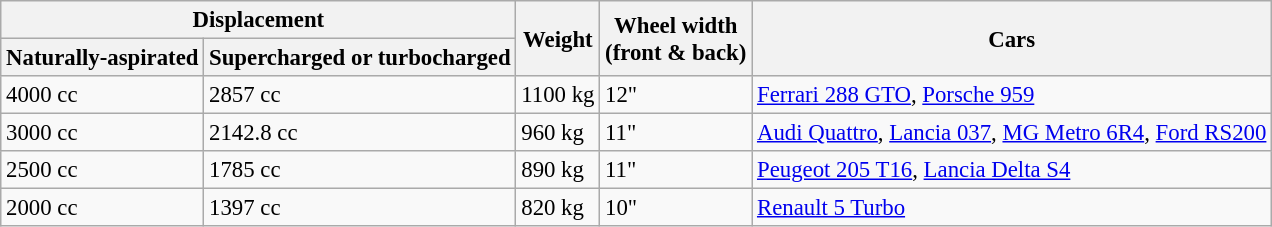<table class="wikitable" style="font-size: 95%;">
<tr>
<th colspan=2>Displacement</th>
<th rowspan=2>Weight</th>
<th rowspan=2>Wheel width <br>(front & back)</th>
<th rowspan=2>Cars</th>
</tr>
<tr>
<th>Naturally-aspirated</th>
<th>Supercharged or turbocharged</th>
</tr>
<tr>
<td>4000 cc</td>
<td>2857 cc</td>
<td>1100 kg</td>
<td>12"</td>
<td><a href='#'>Ferrari 288 GTO</a>, <a href='#'>Porsche 959</a></td>
</tr>
<tr>
<td>3000 cc</td>
<td>2142.8 cc</td>
<td>960 kg</td>
<td>11"</td>
<td><a href='#'>Audi Quattro</a>, <a href='#'>Lancia 037</a>, <a href='#'>MG Metro 6R4</a>, <a href='#'>Ford RS200</a></td>
</tr>
<tr>
<td>2500 cc</td>
<td>1785 cc</td>
<td>890 kg</td>
<td>11"</td>
<td><a href='#'>Peugeot 205 T16</a>, <a href='#'>Lancia Delta S4</a></td>
</tr>
<tr>
<td>2000 cc</td>
<td>1397 cc</td>
<td>820 kg</td>
<td>10"</td>
<td><a href='#'>Renault 5 Turbo</a></td>
</tr>
</table>
